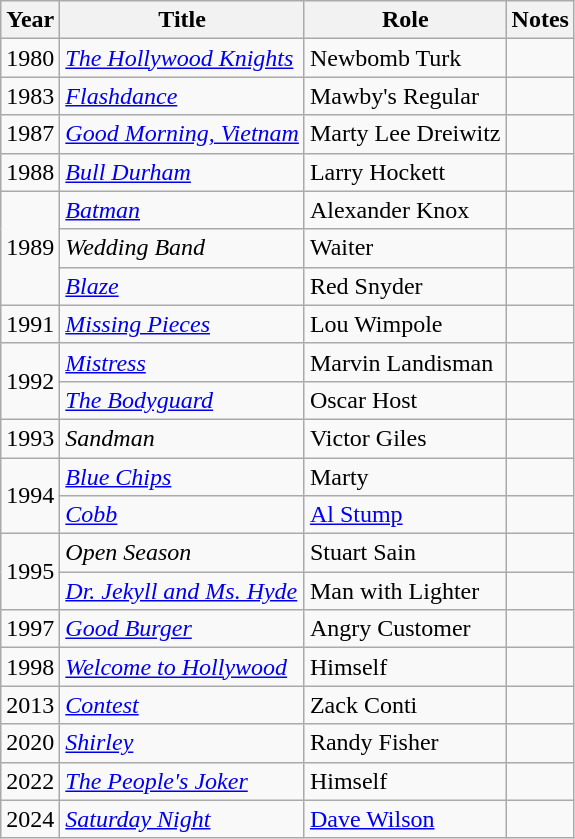<table class="wikitable sortable">
<tr>
<th>Year</th>
<th>Title</th>
<th>Role</th>
<th class="unsortable">Notes</th>
</tr>
<tr>
<td>1980</td>
<td><em><a href='#'>The Hollywood Knights</a></em></td>
<td>Newbomb Turk</td>
<td></td>
</tr>
<tr>
<td>1983</td>
<td><em><a href='#'>Flashdance</a></em></td>
<td>Mawby's Regular</td>
<td></td>
</tr>
<tr>
<td>1987</td>
<td><em><a href='#'>Good Morning, Vietnam</a></em></td>
<td>Marty Lee Dreiwitz</td>
<td></td>
</tr>
<tr>
<td>1988</td>
<td><em><a href='#'>Bull Durham</a></em></td>
<td>Larry Hockett</td>
<td></td>
</tr>
<tr>
<td rowspan=3>1989</td>
<td><em><a href='#'>Batman</a></em></td>
<td>Alexander Knox</td>
<td></td>
</tr>
<tr>
<td><em>Wedding Band</em></td>
<td>Waiter</td>
<td></td>
</tr>
<tr>
<td><em><a href='#'>Blaze</a></em></td>
<td>Red Snyder</td>
<td></td>
</tr>
<tr>
<td>1991</td>
<td><em><a href='#'>Missing Pieces</a></em></td>
<td>Lou Wimpole</td>
<td></td>
</tr>
<tr>
<td rowspan=2>1992</td>
<td><em><a href='#'>Mistress</a></em></td>
<td>Marvin Landisman</td>
<td></td>
</tr>
<tr>
<td><em><a href='#'>The Bodyguard</a></em></td>
<td>Oscar Host</td>
<td></td>
</tr>
<tr>
<td>1993</td>
<td><em>Sandman</em></td>
<td>Victor Giles</td>
<td></td>
</tr>
<tr>
<td rowspan=2>1994</td>
<td><em><a href='#'>Blue Chips</a></em></td>
<td>Marty</td>
<td></td>
</tr>
<tr>
<td><em><a href='#'>Cobb</a></em></td>
<td><a href='#'>Al Stump</a></td>
<td></td>
</tr>
<tr>
<td rowspan=2>1995</td>
<td><em>Open Season</em></td>
<td>Stuart Sain</td>
<td></td>
</tr>
<tr>
<td><em><a href='#'>Dr. Jekyll and Ms. Hyde</a></em></td>
<td>Man with Lighter</td>
<td></td>
</tr>
<tr>
<td>1997</td>
<td><em><a href='#'>Good Burger</a></em></td>
<td>Angry Customer</td>
<td></td>
</tr>
<tr>
<td>1998</td>
<td><em><a href='#'>Welcome to Hollywood</a></em></td>
<td>Himself</td>
<td></td>
</tr>
<tr>
<td>2013</td>
<td><em><a href='#'>Contest</a></em></td>
<td>Zack Conti</td>
<td></td>
</tr>
<tr>
<td>2020</td>
<td><em><a href='#'>Shirley</a></em></td>
<td>Randy Fisher</td>
<td></td>
</tr>
<tr>
<td>2022</td>
<td><em><a href='#'>The People's Joker</a></em></td>
<td>Himself</td>
<td></td>
</tr>
<tr>
<td>2024</td>
<td><em><a href='#'>Saturday Night</a></em></td>
<td><a href='#'> Dave Wilson</a></td>
<td></td>
</tr>
</table>
